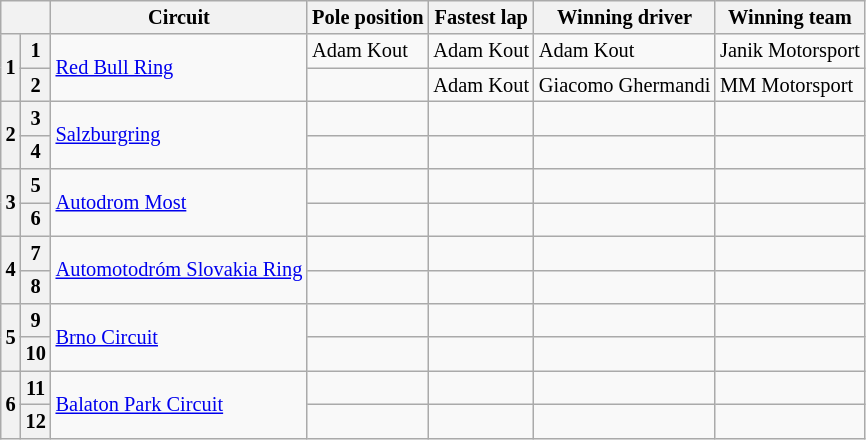<table class="wikitable" style="font-size: 85%;">
<tr>
<th colspan="2"></th>
<th>Circuit</th>
<th>Pole position</th>
<th>Fastest lap</th>
<th>Winning driver</th>
<th>Winning team</th>
</tr>
<tr>
<th rowspan=2>1</th>
<th>1</th>
<td rowspan="2"> <a href='#'>Red Bull Ring</a></td>
<td> Adam Kout</td>
<td> Adam Kout</td>
<td> Adam Kout</td>
<td> Janik Motorsport</td>
</tr>
<tr>
<th>2</th>
<td></td>
<td> Adam Kout</td>
<td> Giacomo Ghermandi</td>
<td> MM Motorsport</td>
</tr>
<tr>
<th rowspan="2">2</th>
<th>3</th>
<td rowspan="2"> <a href='#'>Salzburgring</a></td>
<td></td>
<td></td>
<td></td>
<td></td>
</tr>
<tr>
<th>4</th>
<td></td>
<td></td>
<td></td>
<td></td>
</tr>
<tr>
<th rowspan="2">3</th>
<th>5</th>
<td rowspan="2"> <a href='#'>Autodrom Most</a></td>
<td></td>
<td></td>
<td></td>
<td></td>
</tr>
<tr>
<th>6</th>
<td></td>
<td></td>
<td></td>
<td></td>
</tr>
<tr>
<th rowspan="2">4</th>
<th>7</th>
<td rowspan="2"> <a href='#'>Automotodróm Slovakia Ring</a></td>
<td></td>
<td></td>
<td></td>
<td></td>
</tr>
<tr>
<th>8</th>
<td></td>
<td></td>
<td></td>
<td></td>
</tr>
<tr>
<th rowspan="2">5</th>
<th>9</th>
<td rowspan="2"> <a href='#'>Brno Circuit</a></td>
<td></td>
<td></td>
<td></td>
<td></td>
</tr>
<tr>
<th>10</th>
<td></td>
<td></td>
<td></td>
<td></td>
</tr>
<tr>
<th rowspan="2">6</th>
<th>11</th>
<td rowspan="2"> <a href='#'>Balaton Park Circuit</a></td>
<td></td>
<td></td>
<td></td>
<td></td>
</tr>
<tr>
<th>12</th>
<td></td>
<td></td>
<td></td>
<td></td>
</tr>
</table>
